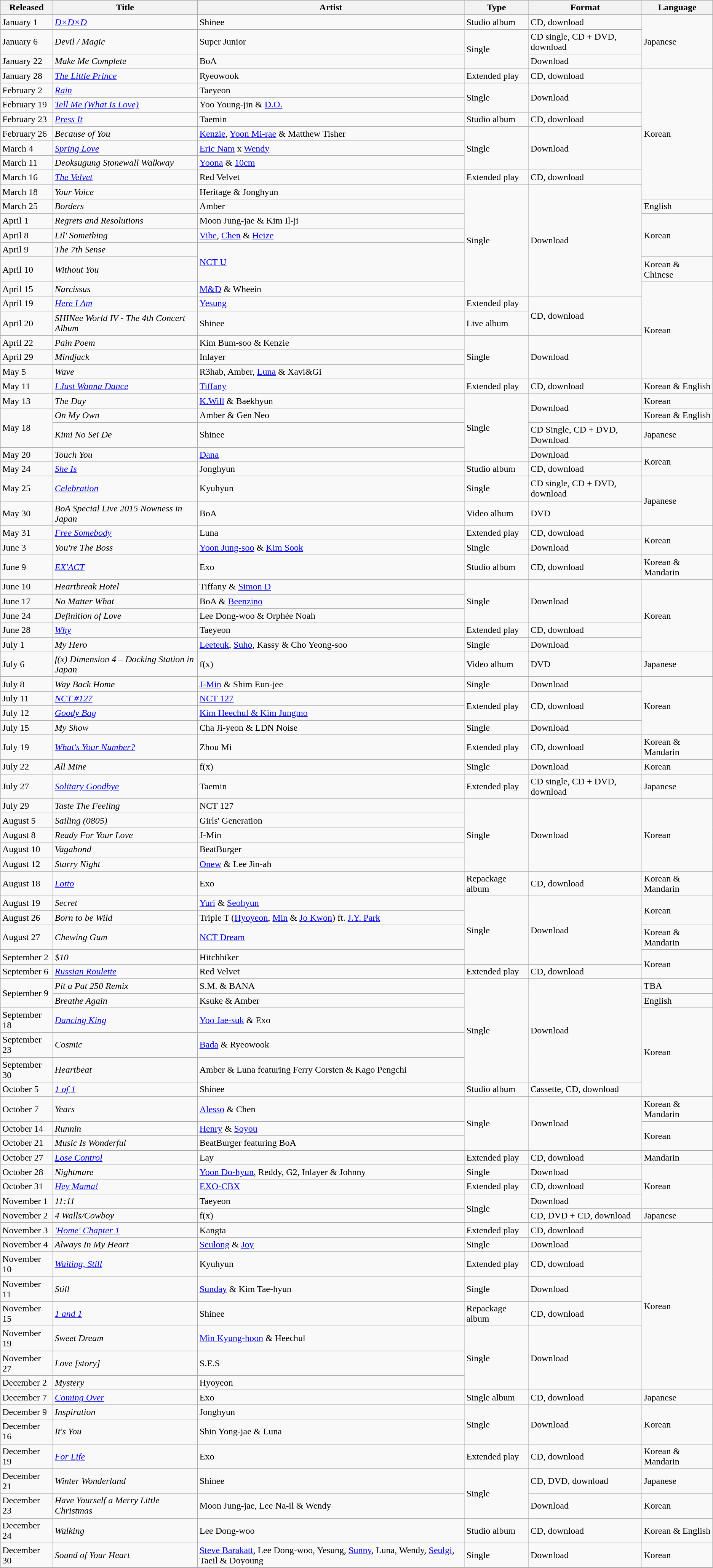<table class="wikitable sortable">
<tr>
<th scope="col">Released</th>
<th scope="col">Title</th>
<th scope="col">Artist</th>
<th scope="col">Type</th>
<th scope="col">Format</th>
<th scope="col">Language</th>
</tr>
<tr>
<td>January 1</td>
<td><em><a href='#'>D×D×D</a></em></td>
<td>Shinee</td>
<td>Studio album</td>
<td>CD, download</td>
<td rowspan="3">Japanese</td>
</tr>
<tr>
<td>January 6</td>
<td><em>Devil / Magic</em></td>
<td>Super Junior</td>
<td rowspan="2">Single</td>
<td>CD single, CD + DVD, download</td>
</tr>
<tr>
<td>January 22</td>
<td><em>Make Me Complete</em></td>
<td>BoA</td>
<td>Download</td>
</tr>
<tr>
<td>January 28</td>
<td><em><a href='#'>The Little Prince</a></em></td>
<td>Ryeowook</td>
<td>Extended play</td>
<td>CD, download</td>
<td rowspan="9">Korean</td>
</tr>
<tr>
<td>February 2</td>
<td><em><a href='#'>Rain</a></em></td>
<td>Taeyeon</td>
<td rowspan="2">Single</td>
<td rowspan="2">Download</td>
</tr>
<tr>
<td>February 19</td>
<td><em><a href='#'>Tell Me (What Is Love)</a></em></td>
<td>Yoo Young-jin & <a href='#'>D.O.</a></td>
</tr>
<tr>
<td>February 23</td>
<td><em><a href='#'>Press It</a></em></td>
<td>Taemin</td>
<td>Studio album</td>
<td>CD, download</td>
</tr>
<tr>
<td>February 26</td>
<td><em>Because of You</em></td>
<td><a href='#'>Kenzie</a>, <a href='#'>Yoon Mi-rae</a> & Matthew Tisher</td>
<td rowspan="3">Single</td>
<td rowspan="3">Download</td>
</tr>
<tr>
<td>March 4</td>
<td><em><a href='#'>Spring Love</a></em></td>
<td><a href='#'>Eric Nam</a> x <a href='#'>Wendy</a></td>
</tr>
<tr>
<td>March 11</td>
<td><em>Deoksugung Stonewall Walkway</em></td>
<td><a href='#'>Yoona</a> & <a href='#'>10cm</a></td>
</tr>
<tr>
<td>March 16</td>
<td><em><a href='#'>The Velvet</a></em></td>
<td>Red Velvet</td>
<td>Extended play</td>
<td>CD, download</td>
</tr>
<tr>
<td>March 18</td>
<td><em>Your Voice</em></td>
<td>Heritage & Jonghyun</td>
<td rowspan="7">Single</td>
<td rowspan="7">Download</td>
</tr>
<tr>
<td>March 25</td>
<td><em>Borders</em></td>
<td>Amber</td>
<td>English</td>
</tr>
<tr>
<td>April 1</td>
<td><em>Regrets and Resolutions</em></td>
<td>Moon Jung-jae & Kim Il-ji</td>
<td rowspan="3">Korean</td>
</tr>
<tr>
<td>April 8</td>
<td><em>Lil' Something</em></td>
<td><a href='#'>Vibe</a>, <a href='#'>Chen</a> & <a href='#'>Heize</a></td>
</tr>
<tr>
<td>April 9</td>
<td><em>The 7th Sense</em></td>
<td rowspan="2"><a href='#'>NCT U</a></td>
</tr>
<tr>
<td>April 10</td>
<td><em>Without You</em></td>
<td>Korean & Chinese</td>
</tr>
<tr>
<td>April 15</td>
<td><em>Narcissus</em></td>
<td><a href='#'>M&D</a> & Wheein</td>
<td rowspan="6">Korean</td>
</tr>
<tr>
<td>April 19</td>
<td><em><a href='#'>Here I Am</a></em></td>
<td><a href='#'>Yesung</a></td>
<td>Extended play</td>
<td rowspan="2">CD, download</td>
</tr>
<tr>
<td>April 20</td>
<td><em>SHINee World IV - The 4th Concert Album</em></td>
<td>Shinee</td>
<td>Live album</td>
</tr>
<tr>
<td>April 22</td>
<td><em>Pain Poem</em></td>
<td>Kim Bum-soo & Kenzie</td>
<td rowspan="3">Single</td>
<td rowspan="3">Download</td>
</tr>
<tr>
<td>April 29</td>
<td><em>Mindjack</em></td>
<td>Inlayer</td>
</tr>
<tr>
<td>May 5</td>
<td><em>Wave</em></td>
<td>R3hab, Amber, <a href='#'>Luna</a> & Xavi&Gi</td>
</tr>
<tr>
<td>May 11</td>
<td><em><a href='#'>I Just Wanna Dance</a></em></td>
<td><a href='#'>Tiffany</a></td>
<td>Extended play</td>
<td>CD, download</td>
<td>Korean & English</td>
</tr>
<tr>
<td>May 13</td>
<td><em>The Day</em></td>
<td><a href='#'>K.Will</a> & Baekhyun</td>
<td rowspan="4">Single</td>
<td rowspan="2">Download</td>
<td>Korean</td>
</tr>
<tr>
<td rowspan="2">May 18</td>
<td><em>On My Own</em></td>
<td>Amber & Gen Neo</td>
<td>Korean & English</td>
</tr>
<tr>
<td><em>Kimi No Sei De</em></td>
<td>Shinee</td>
<td>CD Single, CD + DVD, Download</td>
<td>Japanese</td>
</tr>
<tr>
<td>May 20</td>
<td><em>Touch You</em></td>
<td><a href='#'>Dana</a></td>
<td>Download</td>
<td rowspan="2">Korean</td>
</tr>
<tr>
<td>May 24</td>
<td><em><a href='#'>She Is</a></em></td>
<td>Jonghyun</td>
<td>Studio album</td>
<td>CD, download</td>
</tr>
<tr>
<td>May 25</td>
<td><em><a href='#'>Celebration</a></em></td>
<td>Kyuhyun</td>
<td>Single</td>
<td>CD single, CD + DVD, download</td>
<td rowspan="2">Japanese</td>
</tr>
<tr>
<td>May 30</td>
<td><em>BoA Special Live 2015 Nowness in Japan</em></td>
<td>BoA</td>
<td>Video album</td>
<td>DVD</td>
</tr>
<tr>
<td>May 31</td>
<td><em><a href='#'>Free Somebody</a></em></td>
<td>Luna</td>
<td>Extended play</td>
<td>CD, download</td>
<td rowspan="2">Korean</td>
</tr>
<tr>
<td>June 3</td>
<td><em>You're The Boss</em></td>
<td><a href='#'>Yoon Jung-soo</a> & <a href='#'>Kim Sook</a></td>
<td>Single</td>
<td>Download</td>
</tr>
<tr>
<td>June 9</td>
<td><em><a href='#'>EX'ACT</a></em></td>
<td>Exo</td>
<td>Studio album</td>
<td>CD, download</td>
<td>Korean & Mandarin</td>
</tr>
<tr>
<td>June 10</td>
<td><em>Heartbreak Hotel</em></td>
<td>Tiffany & <a href='#'>Simon D</a></td>
<td rowspan="3">Single</td>
<td rowspan="3">Download</td>
<td rowspan="5">Korean</td>
</tr>
<tr>
<td>June 17</td>
<td><em>No Matter What</em></td>
<td>BoA & <a href='#'>Beenzino</a></td>
</tr>
<tr>
<td>June 24</td>
<td><em>Definition of Love</em></td>
<td>Lee Dong-woo & Orphée Noah</td>
</tr>
<tr>
<td>June 28</td>
<td><em><a href='#'>Why</a></em></td>
<td>Taeyeon</td>
<td>Extended play</td>
<td>CD, download</td>
</tr>
<tr>
<td>July 1</td>
<td><em>My Hero</em></td>
<td><a href='#'>Leeteuk</a>, <a href='#'>Suho</a>, Kassy & Cho Yeong-soo</td>
<td>Single</td>
<td>Download</td>
</tr>
<tr>
<td>July 6</td>
<td><em>f(x) Dimension 4 – Docking Station in Japan</em></td>
<td>f(x)</td>
<td>Video album</td>
<td>DVD</td>
<td>Japanese</td>
</tr>
<tr>
<td>July 8</td>
<td><em>Way Back Home</em></td>
<td><a href='#'>J-Min</a> & Shim Eun-jee</td>
<td>Single</td>
<td>Download</td>
<td rowspan="4">Korean</td>
</tr>
<tr>
<td>July 11</td>
<td><em><a href='#'>NCT #127</a></em></td>
<td><a href='#'>NCT 127</a></td>
<td rowspan="2">Extended play</td>
<td rowspan="2">CD, download</td>
</tr>
<tr>
<td>July 12</td>
<td><em><a href='#'>Goody Bag</a></em></td>
<td><a href='#'>Kim Heechul & Kim Jungmo</a></td>
</tr>
<tr>
<td>July 15</td>
<td><em>My Show</em></td>
<td>Cha Ji-yeon & LDN Noise</td>
<td>Single</td>
<td>Download</td>
</tr>
<tr>
<td>July 19</td>
<td><em><a href='#'>What's Your Number?</a></em></td>
<td>Zhou Mi</td>
<td>Extended play</td>
<td>CD, download</td>
<td>Korean & Mandarin</td>
</tr>
<tr>
<td>July 22</td>
<td><em>All Mine</em></td>
<td>f(x)</td>
<td>Single</td>
<td>Download</td>
<td>Korean</td>
</tr>
<tr>
<td>July 27</td>
<td><em><a href='#'>Solitary Goodbye</a></em></td>
<td>Taemin</td>
<td>Extended play</td>
<td>CD single, CD + DVD, download</td>
<td>Japanese</td>
</tr>
<tr>
<td>July 29</td>
<td><em>Taste The Feeling</em></td>
<td>NCT 127</td>
<td rowspan="5">Single</td>
<td rowspan="5">Download</td>
<td rowspan="5">Korean</td>
</tr>
<tr>
<td>August 5</td>
<td><em>Sailing (0805)</em></td>
<td>Girls' Generation</td>
</tr>
<tr>
<td>August 8</td>
<td><em>Ready For Your Love</em></td>
<td>J-Min</td>
</tr>
<tr>
<td>August 10</td>
<td><em>Vagabond</em></td>
<td>BeatBurger</td>
</tr>
<tr>
<td>August 12</td>
<td><em>Starry Night</em></td>
<td><a href='#'>Onew</a> & Lee Jin-ah</td>
</tr>
<tr>
<td>August 18</td>
<td><em><a href='#'>Lotto</a></em></td>
<td>Exo</td>
<td>Repackage album</td>
<td>CD, download</td>
<td>Korean & Mandarin</td>
</tr>
<tr>
<td>August 19</td>
<td><em>Secret</em></td>
<td><a href='#'>Yuri</a> & <a href='#'>Seohyun</a></td>
<td rowspan="4">Single</td>
<td rowspan="4">Download</td>
<td rowspan="2">Korean</td>
</tr>
<tr>
<td>August 26</td>
<td><em>Born to be Wild</em></td>
<td>Triple T (<a href='#'>Hyoyeon</a>, <a href='#'>Min</a> & <a href='#'>Jo Kwon</a>) ft. <a href='#'>J.Y. Park</a></td>
</tr>
<tr>
<td>August 27</td>
<td><em>Chewing Gum</em></td>
<td><a href='#'>NCT Dream</a></td>
<td>Korean & Mandarin</td>
</tr>
<tr>
<td>September 2</td>
<td><em>$10</em></td>
<td>Hitchhiker</td>
<td rowspan="2">Korean</td>
</tr>
<tr>
<td>September 6</td>
<td><em><a href='#'>Russian Roulette</a></em></td>
<td>Red Velvet</td>
<td>Extended play</td>
<td>CD, download</td>
</tr>
<tr>
<td rowspan="2">September 9</td>
<td><em>Pit a Pat 250 Remix</em></td>
<td>S.M. & BANA</td>
<td rowspan="5">Single</td>
<td rowspan="5">Download</td>
<td>TBA</td>
</tr>
<tr>
<td><em>Breathe Again</em></td>
<td>Ksuke & Amber</td>
<td>English</td>
</tr>
<tr>
<td>September 18</td>
<td><em><a href='#'>Dancing King</a></em></td>
<td><a href='#'>Yoo Jae-suk</a> & Exo</td>
<td rowspan="4">Korean</td>
</tr>
<tr>
<td>September 23</td>
<td><em>Cosmic</em></td>
<td><a href='#'>Bada</a> & Ryeowook</td>
</tr>
<tr>
<td>September 30</td>
<td><em>Heartbeat</em></td>
<td>Amber & Luna featuring Ferry Corsten & Kago Pengchi</td>
</tr>
<tr>
<td>October 5</td>
<td><em><a href='#'>1 of 1</a></em></td>
<td>Shinee</td>
<td>Studio album</td>
<td>Cassette, CD, download</td>
</tr>
<tr>
<td>October 7</td>
<td><em>Years</em></td>
<td><a href='#'>Alesso</a> & Chen</td>
<td rowspan="3">Single</td>
<td rowspan="3">Download</td>
<td>Korean & Mandarin</td>
</tr>
<tr>
<td>October 14</td>
<td><em>Runnin</em></td>
<td><a href='#'>Henry</a> & <a href='#'>Soyou</a></td>
<td rowspan="2">Korean</td>
</tr>
<tr>
<td>October 21</td>
<td><em>Music Is Wonderful</em></td>
<td>BeatBurger featuring BoA</td>
</tr>
<tr>
<td>October 27</td>
<td><em><a href='#'>Lose Control</a></em></td>
<td>Lay</td>
<td>Extended play</td>
<td>CD, download</td>
<td>Mandarin</td>
</tr>
<tr>
<td>October 28</td>
<td><em>Nightmare</em></td>
<td><a href='#'>Yoon Do-hyun</a>, Reddy, G2, Inlayer & Johnny</td>
<td>Single</td>
<td>Download</td>
<td rowspan="3">Korean</td>
</tr>
<tr>
<td>October 31</td>
<td><em><a href='#'>Hey Mama!</a></em></td>
<td><a href='#'>EXO-CBX</a></td>
<td>Extended play</td>
<td>CD, download</td>
</tr>
<tr>
<td>November 1</td>
<td><em>11:11</em></td>
<td>Taeyeon</td>
<td rowspan="2">Single</td>
<td>Download</td>
</tr>
<tr>
<td>November 2</td>
<td><em>4 Walls/Cowboy</em></td>
<td>f(x)</td>
<td>CD, DVD + CD, download</td>
<td>Japanese</td>
</tr>
<tr>
<td>November 3</td>
<td><em><a href='#'>'Home' Chapter 1</a></em></td>
<td>Kangta</td>
<td>Extended play</td>
<td>CD, download</td>
<td rowspan="8">Korean</td>
</tr>
<tr>
<td>November 4</td>
<td><em>Always In My Heart</em></td>
<td><a href='#'>Seulong</a> & <a href='#'>Joy</a></td>
<td>Single</td>
<td>Download</td>
</tr>
<tr>
<td>November 10</td>
<td><em><a href='#'>Waiting, Still</a></em></td>
<td>Kyuhyun</td>
<td>Extended play</td>
<td>CD, download</td>
</tr>
<tr>
<td>November 11</td>
<td><em>Still</em></td>
<td><a href='#'>Sunday</a> & Kim Tae-hyun</td>
<td>Single</td>
<td>Download</td>
</tr>
<tr>
<td>November 15</td>
<td><em><a href='#'>1 and 1</a></em></td>
<td>Shinee</td>
<td>Repackage album</td>
<td>CD, download</td>
</tr>
<tr>
<td>November 19</td>
<td><em>Sweet Dream</em></td>
<td><a href='#'>Min Kyung-hoon</a> & Heechul</td>
<td rowspan="3">Single</td>
<td rowspan="3">Download</td>
</tr>
<tr>
<td>November 27</td>
<td><em>Love [story]</em></td>
<td>S.E.S</td>
</tr>
<tr>
<td>December 2</td>
<td><em>Mystery</em></td>
<td>Hyoyeon</td>
</tr>
<tr>
<td>December 7</td>
<td><em><a href='#'>Coming Over</a></em></td>
<td>Exo</td>
<td>Single album</td>
<td>CD, download</td>
<td>Japanese</td>
</tr>
<tr>
<td>December 9</td>
<td><em>Inspiration</em></td>
<td>Jonghyun</td>
<td rowspan="2">Single</td>
<td rowspan="2">Download</td>
<td rowspan="2">Korean</td>
</tr>
<tr>
<td>December 16</td>
<td><em>It's You</em></td>
<td>Shin Yong-jae & Luna</td>
</tr>
<tr>
<td>December 19</td>
<td><em><a href='#'>For Life</a></em></td>
<td>Exo</td>
<td>Extended play</td>
<td>CD, download</td>
<td>Korean & Mandarin</td>
</tr>
<tr>
<td>December 21</td>
<td><em>Winter Wonderland</em></td>
<td>Shinee</td>
<td rowspan="2">Single</td>
<td>CD, DVD, download</td>
<td>Japanese</td>
</tr>
<tr>
<td>December 23</td>
<td><em>Have Yourself a Merry Little Christmas</em></td>
<td>Moon Jung-jae, Lee Na-il & Wendy</td>
<td>Download</td>
<td>Korean</td>
</tr>
<tr>
<td>December 24</td>
<td><em>Walking</em></td>
<td>Lee Dong-woo</td>
<td>Studio album</td>
<td>CD, download</td>
<td>Korean & English</td>
</tr>
<tr>
<td>December 30</td>
<td><em>Sound of Your Heart</em></td>
<td><a href='#'>Steve Barakatt</a>, Lee Dong-woo, Yesung, <a href='#'>Sunny</a>, Luna, Wendy, <a href='#'>Seulgi</a>, Taeil & Doyoung</td>
<td>Single</td>
<td>Download</td>
<td>Korean</td>
</tr>
</table>
